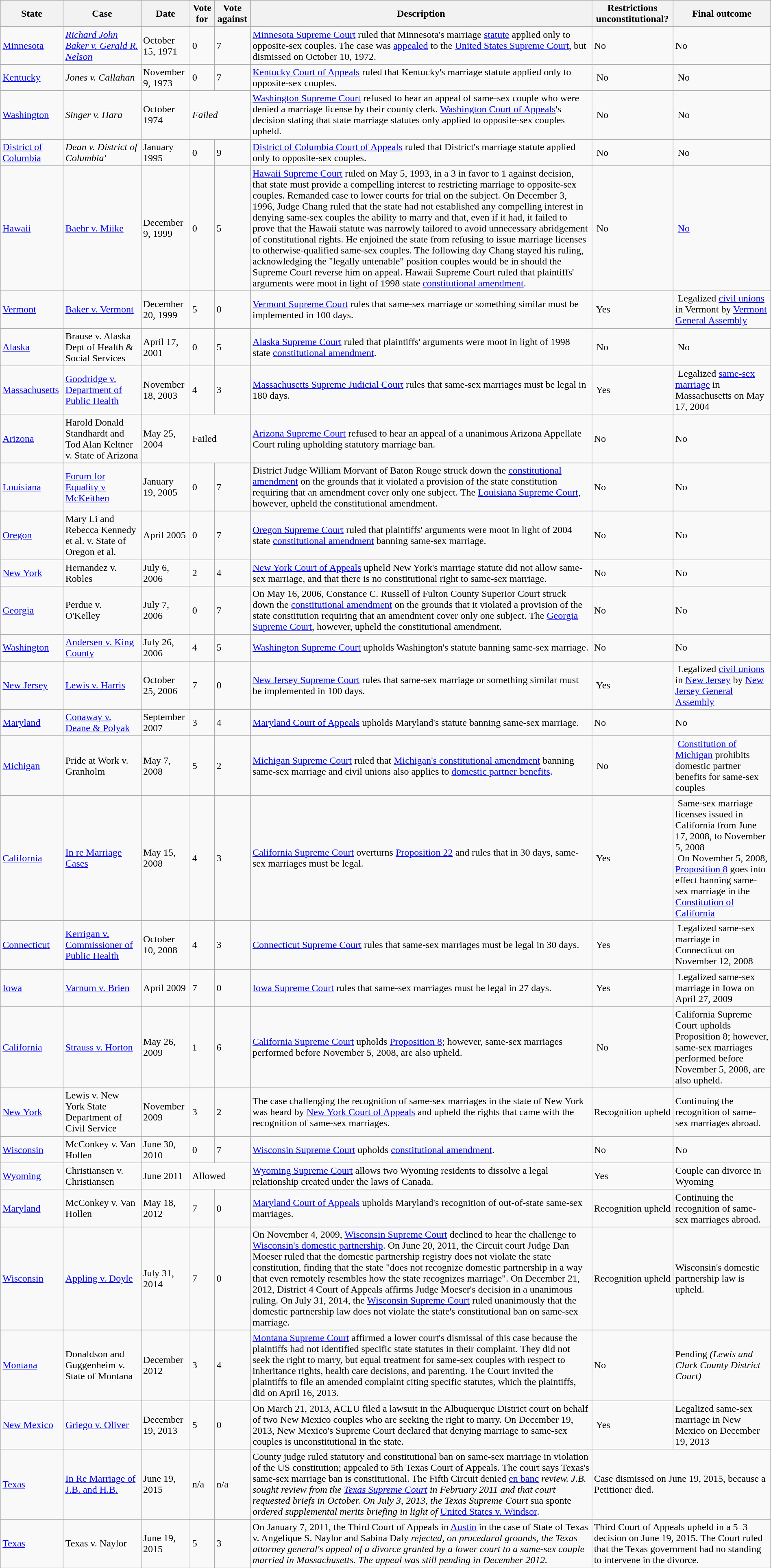<table class="wikitable sortable" style="width:100%;">
<tr>
<th>State</th>
<th>Case</th>
<th>Date</th>
<th>Vote for</th>
<th>Vote against</th>
<th>Description</th>
<th>Restrictions unconstitutional?</th>
<th>Final outcome</th>
</tr>
<tr>
<td> <a href='#'>Minnesota</a></td>
<td><em><a href='#'>Richard John Baker v. Gerald R. Nelson</a></em></td>
<td>October 15, 1971</td>
<td>0</td>
<td>7</td>
<td><a href='#'>Minnesota Supreme Court</a> ruled that Minnesota's marriage <a href='#'>statute</a> applied only to opposite-sex couples. The case was <a href='#'>appealed</a> to the <a href='#'>United States Supreme Court</a>, but dismissed on October 10, 1972.</td>
<td> No</td>
<td> No</td>
</tr>
<tr>
<td> <a href='#'>Kentucky</a></td>
<td><em>Jones v. Callahan</em></td>
<td>November 9, 1973</td>
<td>0</td>
<td>7</td>
<td><a href='#'>Kentucky Court of Appeals</a> ruled that Kentucky's marriage statute applied only to opposite-sex couples.</td>
<td> No</td>
<td> No</td>
</tr>
<tr>
<td> <a href='#'>Washington</a></td>
<td><em>Singer v. Hara</em></td>
<td>October 1974</td>
<td colspan=2><em>Failed</em></td>
<td><a href='#'>Washington Supreme Court</a> refused to hear an appeal of same-sex couple who were denied a marriage license by their county clerk. <a href='#'>Washington Court of Appeals</a>'s decision stating that state marriage statutes only applied to opposite-sex couples upheld.</td>
<td> No</td>
<td> No</td>
</tr>
<tr>
<td> <a href='#'>District of Columbia</a></td>
<td><em>Dean v. District of Columbia'</td>
<td>January 1995</td>
<td>0</td>
<td>9</td>
<td><a href='#'>District of Columbia Court of Appeals</a> ruled that District's marriage statute applied only to opposite-sex couples.</td>
<td> No</td>
<td> No</td>
</tr>
<tr>
<td> <a href='#'>Hawaii</a></td>
<td></em><a href='#'>Baehr v. Miike</a><em></td>
<td>December 9, 1999</td>
<td>0</td>
<td>5</td>
<td><a href='#'>Hawaii Supreme Court</a> ruled on May 5, 1993, in a 3 in favor to 1 against decision, that state must provide a compelling interest to restricting marriage to opposite-sex couples. Remanded case to lower courts for trial on the subject. On December 3, 1996, Judge Chang ruled that the state had not established any compelling interest in denying same-sex couples the ability to marry and that, even if it had, it failed to prove that the Hawaii statute was narrowly tailored to avoid unnecessary abridgement of constitutional rights. He enjoined the state from refusing to issue marriage licenses to otherwise-qualified same-sex couples. The following day Chang stayed his ruling, acknowledging the "legally untenable" position couples would be in should the Supreme Court reverse him on appeal. Hawaii Supreme Court ruled that plaintiffs' arguments were moot in light of 1998 state <a href='#'>constitutional amendment</a>.</td>
<td> No</td>
<td> <a href='#'>No</a></td>
</tr>
<tr>
<td> <a href='#'>Vermont</a></td>
<td></em><a href='#'>Baker v. Vermont</a><em></td>
<td>December 20, 1999</td>
<td>5</td>
<td>0</td>
<td><a href='#'>Vermont Supreme Court</a> rules that same-sex marriage or something similar must be implemented in 100 days.</td>
<td> Yes</td>
<td> Legalized <a href='#'>civil unions</a> in Vermont by <a href='#'>Vermont General Assembly</a></td>
</tr>
<tr>
<td> <a href='#'>Alaska</a></td>
<td></em>Brause v. Alaska Dept of Health & Social Services<em></td>
<td>April 17, 2001</td>
<td>0</td>
<td>5</td>
<td><a href='#'>Alaska Supreme Court</a> ruled that plaintiffs' arguments were moot in light of 1998 state <a href='#'>constitutional amendment</a>.</td>
<td> No</td>
<td> No</td>
</tr>
<tr>
<td> <a href='#'>Massachusetts</a></td>
<td></em><a href='#'>Goodridge v. Department of Public Health</a><em></td>
<td>November 18, 2003</td>
<td>4</td>
<td>3</td>
<td><a href='#'>Massachusetts Supreme Judicial Court</a> rules that same-sex marriages must be legal in 180 days.</td>
<td> Yes</td>
<td> Legalized <a href='#'>same-sex marriage</a> in Massachusetts on May 17, 2004</td>
</tr>
<tr>
<td> <a href='#'>Arizona</a></td>
<td></em>Harold Donald Standhardt and Tod Alan Keltner v. State of Arizona<em></td>
<td>May 25, 2004</td>
<td colspan=2></em>Failed<em></td>
<td><a href='#'>Arizona Supreme Court</a> refused to hear an appeal of a unanimous Arizona Appellate Court ruling upholding statutory marriage ban.</td>
<td> No</td>
<td> No</td>
</tr>
<tr>
<td> <a href='#'>Louisiana</a></td>
<td></em><a href='#'>Forum for Equality v McKeithen</a><em></td>
<td>January 19, 2005</td>
<td>0</td>
<td>7</td>
<td>District Judge William Morvant of Baton Rouge struck down the <a href='#'>constitutional amendment</a> on the grounds that it violated a provision of the state constitution requiring that an amendment cover only one subject. The <a href='#'>Louisiana Supreme Court</a>, however, upheld the constitutional amendment.</td>
<td> No</td>
<td> No</td>
</tr>
<tr>
<td> <a href='#'>Oregon</a></td>
<td></em>Mary Li and Rebecca Kennedy et al. v. State of Oregon et al.<em></td>
<td>April 2005</td>
<td>0</td>
<td>7</td>
<td><a href='#'>Oregon Supreme Court</a> ruled that plaintiffs' arguments were moot in light of 2004 state <a href='#'>constitutional amendment</a> banning same-sex marriage.</td>
<td> No</td>
<td> No</td>
</tr>
<tr>
<td> <a href='#'>New York</a></td>
<td></em>Hernandez v. Robles<em></td>
<td>July 6, 2006</td>
<td>2</td>
<td>4</td>
<td><a href='#'>New York Court of Appeals</a> upheld New York's marriage statute did not allow same-sex marriage, and that there is no constitutional right to same-sex marriage.</td>
<td> No</td>
<td> No</td>
</tr>
<tr>
<td> <a href='#'>Georgia</a></td>
<td></em>Perdue v. O'Kelley<em></td>
<td>July 7, 2006</td>
<td>0</td>
<td>7</td>
<td>On May 16, 2006, Constance C. Russell of Fulton County Superior Court struck down the <a href='#'>constitutional amendment</a> on the grounds that it violated a provision of the state constitution requiring that an amendment cover only one subject. The <a href='#'>Georgia Supreme Court</a>, however, upheld the constitutional amendment.</td>
<td> No</td>
<td> No</td>
</tr>
<tr>
<td> <a href='#'>Washington</a></td>
<td></em><a href='#'>Andersen v. King County</a><em></td>
<td>July 26, 2006</td>
<td>4</td>
<td>5</td>
<td><a href='#'>Washington Supreme Court</a> upholds Washington's statute banning same-sex marriage.</td>
<td> No</td>
<td> No</td>
</tr>
<tr>
<td> <a href='#'>New Jersey</a></td>
<td></em><a href='#'>Lewis v. Harris</a><em></td>
<td>October 25, 2006</td>
<td>7</td>
<td>0</td>
<td><a href='#'>New Jersey Supreme Court</a> rules that same-sex marriage or something similar must be implemented in 100 days.</td>
<td> Yes</td>
<td> Legalized <a href='#'>civil unions</a> in <a href='#'>New Jersey</a> by <a href='#'>New Jersey General Assembly</a></td>
</tr>
<tr>
<td> <a href='#'>Maryland</a></td>
<td></em><a href='#'>Conaway v. Deane & Polyak</a><em></td>
<td>September 2007</td>
<td>3</td>
<td>4</td>
<td><a href='#'>Maryland Court of Appeals</a> upholds Maryland's statute banning same-sex marriage.</td>
<td> No</td>
<td> No</td>
</tr>
<tr>
<td> <a href='#'>Michigan</a></td>
<td></em>Pride at Work v. Granholm<em></td>
<td>May 7, 2008</td>
<td>5</td>
<td>2</td>
<td><a href='#'>Michigan Supreme Court</a> ruled that <a href='#'>Michigan's constitutional amendment</a> banning same-sex marriage and civil unions also applies to <a href='#'>domestic partner benefits</a>.</td>
<td> No</td>
<td> <a href='#'>Constitution of Michigan</a> prohibits domestic partner benefits for same-sex couples</td>
</tr>
<tr>
<td> <a href='#'>California</a></td>
<td></em><a href='#'>In re Marriage Cases</a><em></td>
<td>May 15, 2008</td>
<td>4</td>
<td>3</td>
<td><a href='#'>California Supreme Court</a> overturns <a href='#'>Proposition 22</a> and rules that in 30 days, same-sex marriages must be legal.</td>
<td> Yes</td>
<td> Same-sex marriage licenses issued in California from June 17, 2008, to November 5, 2008<br> On November 5, 2008, <a href='#'>Proposition 8</a> goes into effect banning same-sex marriage in the <a href='#'>Constitution of California</a><br></td>
</tr>
<tr>
<td> <a href='#'>Connecticut</a></td>
<td></em><a href='#'>Kerrigan v. Commissioner of Public Health</a><em></td>
<td>October 10, 2008</td>
<td>4</td>
<td>3</td>
<td><a href='#'>Connecticut Supreme Court</a> rules that same-sex marriages must be legal in 30 days.</td>
<td> Yes</td>
<td> Legalized same-sex marriage in Connecticut on November 12, 2008</td>
</tr>
<tr>
<td> <a href='#'>Iowa</a></td>
<td></em><a href='#'>Varnum v. Brien</a><em></td>
<td>April 2009</td>
<td>7</td>
<td>0</td>
<td><a href='#'>Iowa Supreme Court</a> rules that same-sex marriages must be legal in 27 days.</td>
<td> Yes</td>
<td> Legalized same-sex marriage in Iowa on April 27, 2009</td>
</tr>
<tr>
<td> <a href='#'>California</a></td>
<td></em><a href='#'>Strauss v. Horton</a><em></td>
<td>May 26, 2009</td>
<td>1</td>
<td>6</td>
<td><a href='#'>California Supreme Court</a> upholds <a href='#'>Proposition 8</a>; however, same-sex marriages performed before November 5, 2008, are also upheld.</td>
<td> No</td>
<td> California Supreme Court upholds Proposition 8; however, same-sex marriages performed before November 5, 2008, are also upheld.<br></td>
</tr>
<tr>
<td> <a href='#'>New York</a></td>
<td></em>Lewis v. New York State Department of Civil Service<em></td>
<td>November 2009</td>
<td>3</td>
<td>2</td>
<td>The case challenging the recognition of same-sex marriages in the state of New York was heard by <a href='#'>New York Court of Appeals</a> and upheld the rights that came with the recognition of same-sex marriages.</td>
<td> Recognition upheld</td>
<td> Continuing the recognition of same-sex marriages abroad.</td>
</tr>
<tr>
<td> <a href='#'>Wisconsin</a></td>
<td></em>McConkey v. Van Hollen<em></td>
<td>June 30, 2010</td>
<td>0</td>
<td>7</td>
<td><a href='#'>Wisconsin Supreme Court</a> upholds <a href='#'>constitutional amendment</a>.</td>
<td> No</td>
<td> No</td>
</tr>
<tr>
<td> <a href='#'>Wyoming</a></td>
<td></em>Christiansen v. Christiansen<em></td>
<td>June 2011</td>
<td colspan=2>Allowed</td>
<td><a href='#'>Wyoming Supreme Court</a> allows two Wyoming residents to dissolve a legal relationship created under the laws of Canada.</td>
<td> Yes</td>
<td> Couple can divorce in Wyoming</td>
</tr>
<tr>
<td> <a href='#'>Maryland</a></td>
<td></em>McConkey v. Van Hollen<em></td>
<td>May 18, 2012</td>
<td>7</td>
<td>0</td>
<td><a href='#'>Maryland Court of Appeals</a> upholds Maryland's recognition of out-of-state same-sex marriages.</td>
<td> Recognition upheld</td>
<td> Continuing the recognition of same-sex marriages abroad.</td>
</tr>
<tr>
<td> <a href='#'>Wisconsin</a></td>
<td></em><a href='#'>Appling v. Doyle</a><em></td>
<td>July 31, 2014</td>
<td>7</td>
<td>0</td>
<td>On November 4, 2009, <a href='#'>Wisconsin Supreme Court</a> declined to hear the challenge to <a href='#'>Wisconsin's domestic partnership</a>. On June 20, 2011, the Circuit court Judge Dan Moeser ruled that the domestic partnership registry does not violate the state constitution, finding that the state "does not recognize domestic partnership in a way that even remotely resembles how the state recognizes marriage". On December 21, 2012, District 4 Court of Appeals affirms Judge Moeser's decision in a unanimous ruling. On July 31, 2014, the <a href='#'>Wisconsin Supreme Court</a> ruled unanimously that the domestic partnership law does not violate the state's constitutional ban on same-sex marriage.</td>
<td> Recognition upheld</td>
<td> Wisconsin's domestic partnership law is upheld.</td>
</tr>
<tr>
<td> <a href='#'>Montana</a></td>
<td></em>Donaldson and Guggenheim v. State of Montana<em></td>
<td>December 2012</td>
<td>3</td>
<td>4</td>
<td><a href='#'>Montana Supreme Court</a> affirmed a lower court's dismissal of this case because the plaintiffs had not identified specific state statutes in their complaint. They did not seek the right to marry, but equal treatment for same-sex couples with respect to inheritance rights, health care decisions, and parenting. The Court invited the plaintiffs to file an amended complaint citing specific statutes, which the plaintiffs, did on April 16, 2013.</td>
<td> No</td>
<td></em>Pending<em> (Lewis and Clark County District Court)</td>
</tr>
<tr>
<td> <a href='#'>New Mexico</a></td>
<td></em><a href='#'>Griego v. Oliver</a><em></td>
<td>December 19, 2013</td>
<td>5</td>
<td>0</td>
<td>On March 21, 2013, ACLU filed a lawsuit in the Albuquerque District court on behalf of two New Mexico couples who are seeking the right to marry. On December 19, 2013, New Mexico's Supreme Court declared that denying marriage to same-sex couples is unconstitutional in the state.</td>
<td> Yes</td>
<td> Legalized same-sex marriage in New Mexico on December 19, 2013</td>
</tr>
<tr>
<td> <a href='#'>Texas</a></td>
<td></em><a href='#'>In Re Marriage of J.B. and H.B.</a><em></td>
<td>June 19, 2015</td>
<td>n/a</td>
<td>n/a</td>
<td>County judge ruled statutory and constitutional ban on same-sex marriage in violation of the US constitution; appealed to 5th Texas Court of Appeals. The court says Texas's same-sex marriage ban is constitutional. The Fifth Circuit denied </em><a href='#'>en banc</a><em> review. J.B. sought review from the <a href='#'>Texas Supreme Court</a> in February 2011 and that court requested briefs in October. On July 3, 2013, the Texas Supreme Court </em>sua sponte<em> ordered supplemental merits briefing in light of </em><a href='#'>United States v. Windsor</a><em>.</td>
<td colspan=2>Case dismissed on June 19, 2015, because a Petitioner died.</td>
</tr>
<tr>
<td> <a href='#'>Texas</a></td>
<td></em>Texas v. Naylor<em></td>
<td>June 19, 2015</td>
<td>5</td>
<td>3</td>
<td>On January 7, 2011, the Third Court of Appeals in <a href='#'>Austin</a> in the case of </em>State of Texas v. Angelique S. Naylor and Sabina Daly<em> rejected, on procedural grounds, the Texas attorney general's appeal of a divorce granted by a lower court to a same-sex couple married in Massachusetts. The appeal was still pending in December 2012.</td>
<td colspan=2>Third Court of Appeals upheld in a 5–3 decision on June 19, 2015. The Court ruled that the Texas government had no standing to intervene in the divorce.</td>
</tr>
</table>
